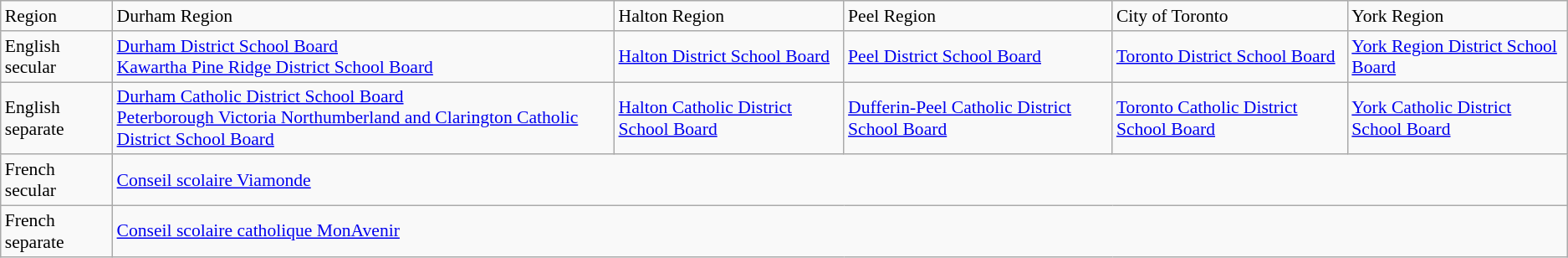<table class="wikitable" style="font-size:90%;">
<tr>
<td>Region</td>
<td>Durham Region</td>
<td>Halton Region</td>
<td>Peel Region</td>
<td>City of Toronto</td>
<td>York Region</td>
</tr>
<tr>
<td>English secular</td>
<td><a href='#'>Durham District School Board</a><br><a href='#'>Kawartha Pine Ridge District School Board</a></td>
<td><a href='#'>Halton District School Board</a></td>
<td><a href='#'>Peel District School Board</a></td>
<td><a href='#'>Toronto District School Board</a></td>
<td><a href='#'>York Region District School Board</a></td>
</tr>
<tr>
<td>English separate</td>
<td><a href='#'>Durham Catholic District School Board</a><br><a href='#'>Peterborough Victoria Northumberland and Clarington Catholic District School Board</a></td>
<td><a href='#'>Halton Catholic District School Board</a></td>
<td><a href='#'>Dufferin-Peel Catholic District School Board</a></td>
<td><a href='#'>Toronto Catholic District School Board</a></td>
<td><a href='#'>York Catholic District School Board</a></td>
</tr>
<tr>
<td>French secular</td>
<td colspan=7><a href='#'>Conseil scolaire Viamonde</a></td>
</tr>
<tr>
<td>French separate</td>
<td colspan=7><a href='#'>Conseil scolaire catholique MonAvenir</a></td>
</tr>
</table>
